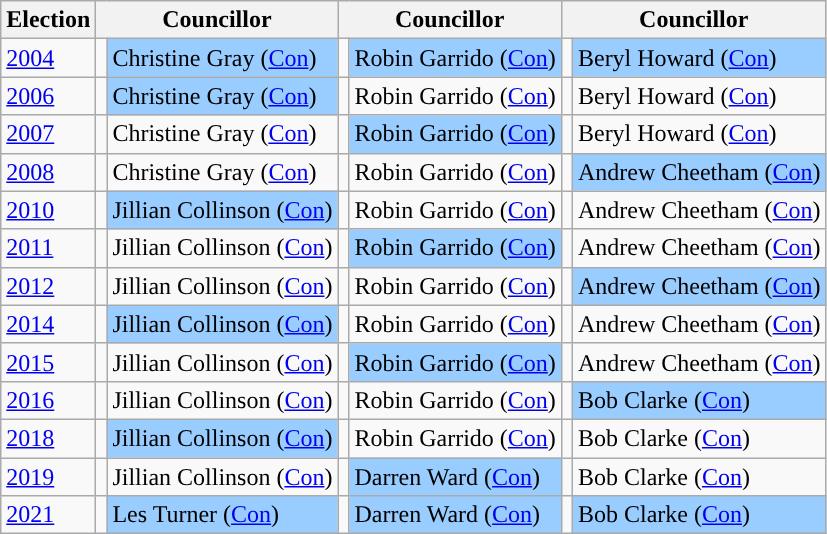<table class="wikitable">
<tr>
<th>Election</th>
<th colspan="2">Councillor</th>
<th colspan="2">Councillor</th>
<th colspan="2">Councillor</th>
</tr>
<tr>
<td><a href='#'>2004</a></td>
<td style="background-color: "></td>
<td bgcolor="#99CCFF">Christine Gray (<a href='#'>Con</a>)</td>
<td style="background-color: "></td>
<td bgcolor="#99CCFF">Robin Garrido (<a href='#'>Con</a>)</td>
<td style="background-color: "></td>
<td bgcolor="#99CCFF">Beryl Howard (<a href='#'>Con</a>)</td>
</tr>
<tr>
<td><a href='#'>2006</a></td>
<td style="background-color: "></td>
<td bgcolor="#99CCFF">Christine Gray (<a href='#'>Con</a>)</td>
<td style="background-color: "></td>
<td>Robin Garrido (<a href='#'>Con</a>)</td>
<td style="background-color: "></td>
<td>Beryl Howard (<a href='#'>Con</a>)</td>
</tr>
<tr>
<td><a href='#'>2007</a></td>
<td style="background-color: "></td>
<td>Christine Gray (<a href='#'>Con</a>)</td>
<td style="background-color: "></td>
<td bgcolor="#99CCFF">Robin Garrido (<a href='#'>Con</a>)</td>
<td style="background-color: "></td>
<td>Beryl Howard (<a href='#'>Con</a>)</td>
</tr>
<tr>
<td><a href='#'>2008</a></td>
<td style="background-color: "></td>
<td>Christine Gray (<a href='#'>Con</a>)</td>
<td style="background-color: "></td>
<td>Robin Garrido (<a href='#'>Con</a>)</td>
<td style="background-color: "></td>
<td bgcolor="#99CCFF">Andrew Cheetham (<a href='#'>Con</a>)</td>
</tr>
<tr>
<td><a href='#'>2010</a></td>
<td style="background-color: "></td>
<td bgcolor="#99CCFF">Jillian Collinson (<a href='#'>Con</a>)</td>
<td style="background-color: "></td>
<td>Robin Garrido (<a href='#'>Con</a>)</td>
<td style="background-color: "></td>
<td>Andrew Cheetham (<a href='#'>Con</a>)</td>
</tr>
<tr>
<td><a href='#'>2011</a></td>
<td style="background-color: "></td>
<td>Jillian Collinson (<a href='#'>Con</a>)</td>
<td style="background-color: "></td>
<td bgcolor="#99CCFF">Robin Garrido (<a href='#'>Con</a>)</td>
<td style="background-color: "></td>
<td>Andrew Cheetham (<a href='#'>Con</a>)</td>
</tr>
<tr>
<td><a href='#'>2012</a></td>
<td style="background-color: "></td>
<td>Jillian Collinson (<a href='#'>Con</a>)</td>
<td style="background-color: "></td>
<td>Robin Garrido (<a href='#'>Con</a>)</td>
<td style="background-color: "></td>
<td bgcolor="#99CCFF">Andrew Cheetham (<a href='#'>Con</a>)</td>
</tr>
<tr>
<td><a href='#'>2014</a></td>
<td style="background-color: "></td>
<td bgcolor="#99CCFF">Jillian Collinson (<a href='#'>Con</a>)</td>
<td style="background-color: "></td>
<td>Robin Garrido (<a href='#'>Con</a>)</td>
<td style="background-color: "></td>
<td>Andrew Cheetham (<a href='#'>Con</a>)</td>
</tr>
<tr>
<td><a href='#'>2015</a></td>
<td style="background-color: "></td>
<td>Jillian Collinson (<a href='#'>Con</a>)</td>
<td style="background-color: "></td>
<td bgcolor="#99CCFF">Robin Garrido (<a href='#'>Con</a>)</td>
<td style="background-color: "></td>
<td>Andrew Cheetham (<a href='#'>Con</a>)</td>
</tr>
<tr>
<td><a href='#'>2016</a></td>
<td style="background-color: "></td>
<td>Jillian Collinson (<a href='#'>Con</a>)</td>
<td style="background-color: "></td>
<td>Robin Garrido (<a href='#'>Con</a>)</td>
<td style="background-color: "></td>
<td bgcolor="#99CCFF">Bob Clarke (<a href='#'>Con</a>)</td>
</tr>
<tr>
<td><a href='#'>2018</a></td>
<td style="background-color: "></td>
<td bgcolor="#99CCFF">Jillian Collinson (<a href='#'>Con</a>)</td>
<td style="background-color: "></td>
<td>Robin Garrido (<a href='#'>Con</a>)</td>
<td style="background-color: "></td>
<td>Bob Clarke (<a href='#'>Con</a>)</td>
</tr>
<tr>
<td><a href='#'>2019</a></td>
<td style="background-color: "></td>
<td>Jillian Collinson (<a href='#'>Con</a>)</td>
<td style="background-color: "></td>
<td bgcolor="#99CCFF">Darren Ward (<a href='#'>Con</a>)</td>
<td style="background-color: "></td>
<td>Bob Clarke (<a href='#'>Con</a>)</td>
</tr>
<tr>
<td><a href='#'>2021</a></td>
<td style="background-color: "></td>
<td bgcolor="#99CCFF">Les Turner (<a href='#'>Con</a>)</td>
<td style="background-color: "></td>
<td bgcolor="#99CCFF">Darren Ward (<a href='#'>Con</a>)</td>
<td style="background-color: "></td>
<td bgcolor="#99CCFF">Bob Clarke (<a href='#'>Con</a>)</td>
</tr>
</table>
